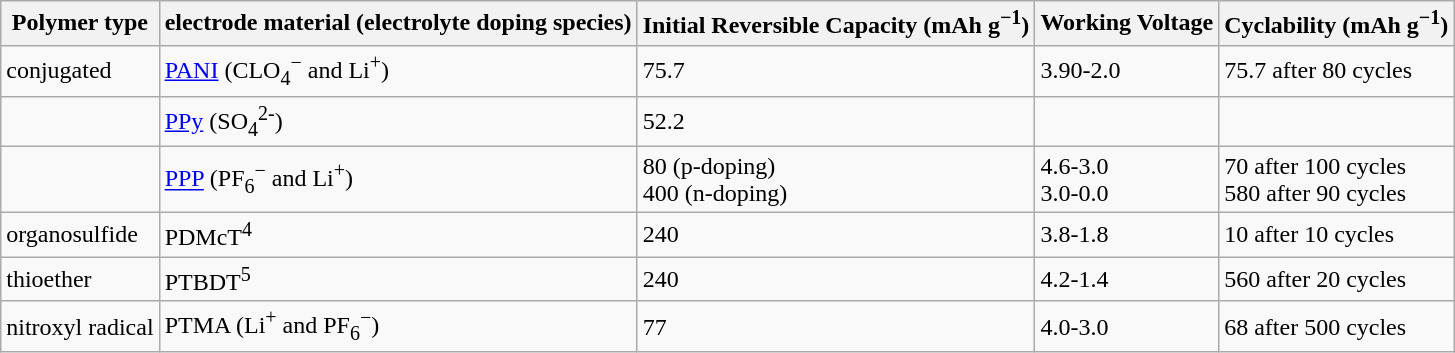<table class="wikitable">
<tr>
<th>Polymer type</th>
<th>electrode material (electrolyte doping species)</th>
<th>Initial Reversible Capacity (mAh g<sup>−1</sup>)</th>
<th>Working Voltage</th>
<th>Cyclability (mAh g<sup>−1</sup>)</th>
</tr>
<tr>
<td>conjugated</td>
<td><a href='#'>PANI</a> (CLO<sub>4</sub><sup>−</sup> and Li<sup>+</sup>)</td>
<td>75.7</td>
<td>3.90-2.0</td>
<td>75.7 after 80 cycles</td>
</tr>
<tr>
<td></td>
<td><a href='#'>PPy</a> (SO<sub>4</sub><sup>2-</sup>)</td>
<td>52.2</td>
<td></td>
<td></td>
</tr>
<tr>
<td></td>
<td><a href='#'>PPP</a> (PF<sub>6</sub><sup>−</sup> and Li<sup>+</sup>)</td>
<td>80 (p-doping)<br>400 (n-doping)</td>
<td>4.6-3.0<br>3.0-0.0</td>
<td>70 after 100 cycles<br>580 after 90 cycles</td>
</tr>
<tr>
<td>organosulfide</td>
<td>PDMcT<sup>4</sup></td>
<td>240</td>
<td>3.8-1.8</td>
<td>10 after 10 cycles</td>
</tr>
<tr>
<td>thioether</td>
<td>PTBDT<sup>5</sup></td>
<td>240</td>
<td>4.2-1.4</td>
<td>560 after 20 cycles</td>
</tr>
<tr>
<td>nitroxyl radical</td>
<td>PTMA (Li<sup>+</sup> and PF<sub>6</sub><sup>−</sup>)</td>
<td>77</td>
<td>4.0-3.0</td>
<td>68 after 500 cycles</td>
</tr>
</table>
